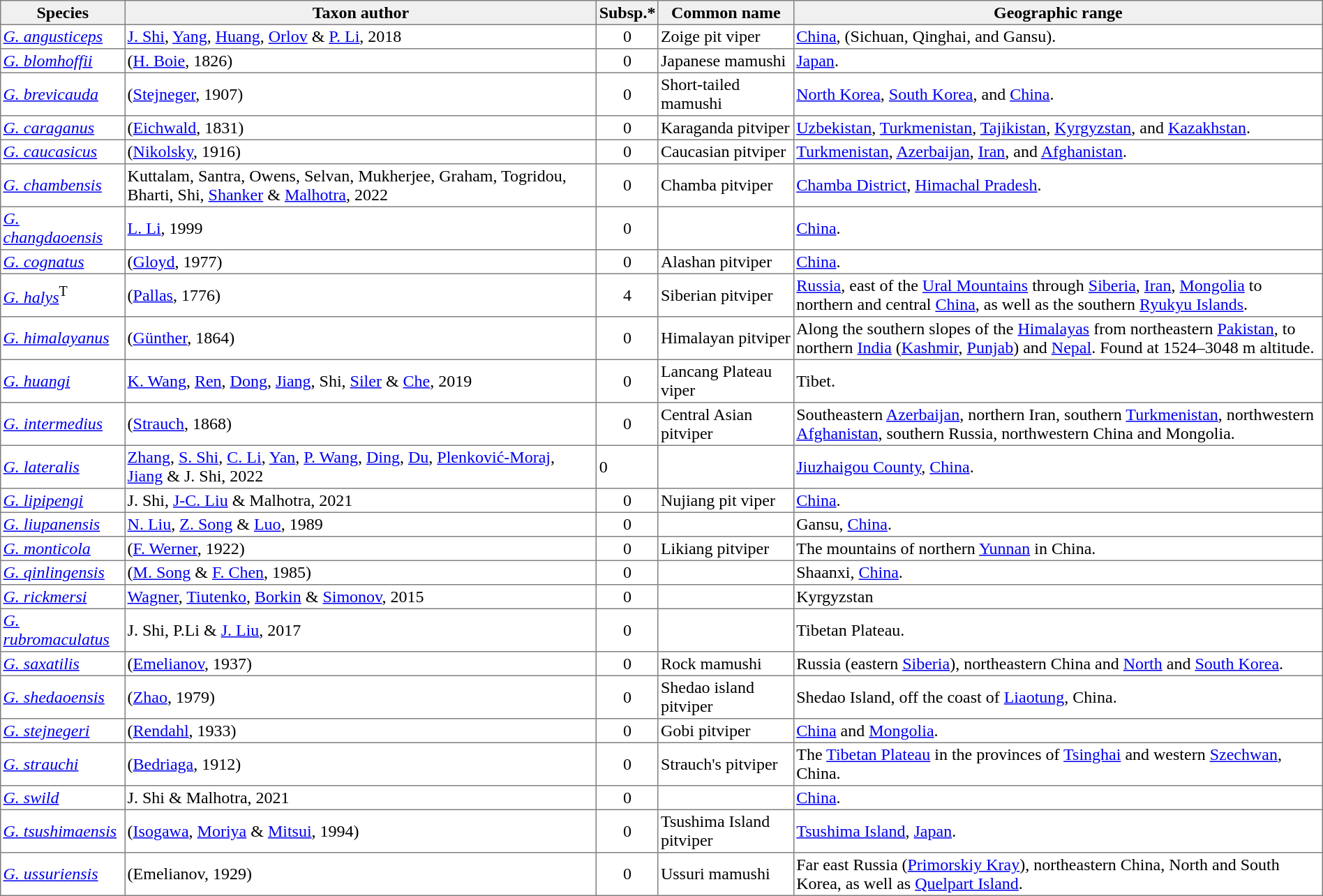<table cellspacing=0 cellpadding=2 border=1 style="border-collapse: collapse;">
<tr>
<th bgcolor="#f0f0f0">Species</th>
<th bgcolor="#f0f0f0">Taxon author</th>
<th bgcolor="#f0f0f0">Subsp.*</th>
<th bgcolor="#f0f0f0">Common name</th>
<th bgcolor="#f0f0f0">Geographic range</th>
</tr>
<tr>
<td><em><a href='#'>G. angusticeps</a></em></td>
<td><a href='#'>J. Shi</a>, <a href='#'>Yang</a>, <a href='#'>Huang</a>, <a href='#'>Orlov</a> & <a href='#'>P. Li</a>, 2018</td>
<td align="center">0</td>
<td>Zoige pit viper</td>
<td style="width:40%"><a href='#'>China</a>, (Sichuan, Qinghai, and Gansu).</td>
</tr>
<tr>
<td><em><a href='#'>G. blomhoffii</a></em></td>
<td>(<a href='#'>H. Boie</a>, 1826)</td>
<td align="center">0</td>
<td>Japanese mamushi</td>
<td style="width:40%"><a href='#'>Japan</a>.</td>
</tr>
<tr>
<td><em><a href='#'>G. brevicauda</a></em></td>
<td>(<a href='#'>Stejneger</a>, 1907)</td>
<td align="center">0</td>
<td>Short-tailed mamushi</td>
<td style="width:40%"><a href='#'>North Korea</a>, <a href='#'>South Korea</a>, and <a href='#'>China</a>.</td>
</tr>
<tr>
<td><em><a href='#'>G. caraganus</a></em></td>
<td>(<a href='#'>Eichwald</a>, 1831)</td>
<td align="center">0</td>
<td>Karaganda pitviper</td>
<td style="width:40%"><a href='#'>Uzbekistan</a>, <a href='#'>Turkmenistan</a>, <a href='#'>Tajikistan</a>, <a href='#'>Kyrgyzstan</a>, and <a href='#'>Kazakhstan</a>.</td>
</tr>
<tr>
<td><em><a href='#'>G. caucasicus</a></em></td>
<td>(<a href='#'>Nikolsky</a>, 1916)</td>
<td align="center">0</td>
<td>Caucasian pitviper</td>
<td style="width:40%"><a href='#'>Turkmenistan</a>, <a href='#'>Azerbaijan</a>, <a href='#'>Iran</a>, and <a href='#'>Afghanistan</a>.</td>
</tr>
<tr>
<td><em><a href='#'>G. chambensis</a></em></td>
<td>Kuttalam, Santra, Owens, Selvan, Mukherjee, Graham, Togridou, Bharti, Shi, <a href='#'>Shanker</a> & <a href='#'>Malhotra</a>, 2022</td>
<td align="center">0</td>
<td>Chamba pitviper</td>
<td style="width:40%"><a href='#'>Chamba District</a>, <a href='#'>Himachal Pradesh</a>.</td>
</tr>
<tr>
<td><em><a href='#'>G. changdaoensis</a></em></td>
<td><a href='#'>L. Li</a>, 1999</td>
<td align="center">0</td>
<td></td>
<td style="width:40%"><a href='#'>China</a>.</td>
</tr>
<tr>
<td><em><a href='#'>G. cognatus</a></em></td>
<td>(<a href='#'>Gloyd</a>, 1977)</td>
<td align="center">0</td>
<td>Alashan pitviper</td>
<td style="width:40%"><a href='#'>China</a>.</td>
</tr>
<tr>
<td><em><a href='#'>G. halys</a></em><span><sup>T</sup></span></td>
<td>(<a href='#'>Pallas</a>, 1776)</td>
<td align="center">4</td>
<td>Siberian pitviper</td>
<td><a href='#'>Russia</a>, east of the <a href='#'>Ural Mountains</a> through <a href='#'>Siberia</a>, <a href='#'>Iran</a>, <a href='#'>Mongolia</a> to northern and central <a href='#'>China</a>, as well as the southern <a href='#'>Ryukyu Islands</a>.</td>
</tr>
<tr>
<td><em><a href='#'>G. himalayanus</a></em></td>
<td>(<a href='#'>Günther</a>, 1864)</td>
<td align="center">0</td>
<td>Himalayan pitviper</td>
<td>Along the southern slopes of the <a href='#'>Himalayas</a> from northeastern <a href='#'>Pakistan</a>, to northern <a href='#'>India</a> (<a href='#'>Kashmir</a>, <a href='#'>Punjab</a>) and <a href='#'>Nepal</a>. Found at 1524–3048 m altitude.</td>
</tr>
<tr>
<td><em><a href='#'>G. huangi</a></em></td>
<td><a href='#'>K. Wang</a>, <a href='#'>Ren</a>, <a href='#'>Dong</a>, <a href='#'>Jiang</a>, Shi, <a href='#'>Siler</a> & <a href='#'>Che</a>, 2019</td>
<td align="center">0</td>
<td>Lancang Plateau viper</td>
<td>Tibet.</td>
</tr>
<tr>
<td><em><a href='#'>G. intermedius</a></em></td>
<td>(<a href='#'>Strauch</a>, 1868)</td>
<td align="center">0</td>
<td>Central Asian pitviper</td>
<td>Southeastern <a href='#'>Azerbaijan</a>, northern Iran, southern <a href='#'>Turkmenistan</a>, northwestern <a href='#'>Afghanistan</a>, southern Russia, northwestern China and Mongolia.</td>
</tr>
<tr>
<td><em><a href='#'>G. lateralis</a></em></td>
<td><a href='#'>Zhang</a>, <a href='#'>S. Shi</a>, <a href='#'>C. Li</a>, <a href='#'>Yan</a>, <a href='#'>P. Wang</a>, <a href='#'>Ding</a>, <a href='#'>Du</a>, <a href='#'>Plenković-Moraj</a>, <a href='#'>Jiang</a> & J. Shi, 2022</td>
<td>0</td>
<td></td>
<td><a href='#'>Jiuzhaigou County</a>, <a href='#'>China</a>.</td>
</tr>
<tr>
<td><em><a href='#'>G. lipipengi</a></em></td>
<td>J. Shi, <a href='#'>J-C. Liu</a> & Malhotra, 2021</td>
<td align="center">0</td>
<td>Nujiang pit viper</td>
<td><a href='#'>China</a>.</td>
</tr>
<tr>
<td><em><a href='#'>G. liupanensis</a></em></td>
<td><a href='#'>N. Liu</a>, <a href='#'>Z. Song</a> & <a href='#'>Luo</a>, 1989</td>
<td align="center">0</td>
<td></td>
<td>Gansu, <a href='#'>China</a>.</td>
</tr>
<tr>
<td><em><a href='#'>G. monticola</a></em></td>
<td>(<a href='#'>F. Werner</a>, 1922)</td>
<td align="center">0</td>
<td>Likiang pitviper</td>
<td>The mountains of northern <a href='#'>Yunnan</a> in China.</td>
</tr>
<tr>
<td><em><a href='#'>G. qinlingensis</a></em></td>
<td>(<a href='#'>M. Song</a> & <a href='#'>F. Chen</a>, 1985)</td>
<td align="center">0</td>
<td></td>
<td>Shaanxi, <a href='#'>China</a>.</td>
</tr>
<tr>
<td><em><a href='#'>G. rickmersi</a></em></td>
<td><a href='#'>Wagner</a>, <a href='#'>Tiutenko</a>, <a href='#'>Borkin</a> & <a href='#'>Simonov</a>, 2015</td>
<td align="center">0</td>
<td></td>
<td>Kyrgyzstan</td>
</tr>
<tr>
<td><em><a href='#'>G. rubromaculatus</a></em></td>
<td>J. Shi, P.Li & <a href='#'>J. Liu</a>, 2017</td>
<td align="center">0</td>
<td></td>
<td style="width:40%">Tibetan Plateau.</td>
</tr>
<tr>
<td><em><a href='#'>G. saxatilis</a></em></td>
<td>(<a href='#'>Emelianov</a>, 1937)</td>
<td align="center">0</td>
<td>Rock mamushi</td>
<td>Russia (eastern <a href='#'>Siberia</a>), northeastern China and <a href='#'>North</a> and <a href='#'>South Korea</a>.</td>
</tr>
<tr>
<td><em><a href='#'>G. shedaoensis</a></em></td>
<td>(<a href='#'>Zhao</a>, 1979)</td>
<td align="center">0</td>
<td>Shedao island pitviper</td>
<td>Shedao Island, off the coast of <a href='#'>Liaotung</a>, China.</td>
</tr>
<tr>
<td><em><a href='#'>G. stejnegeri</a></em></td>
<td>(<a href='#'>Rendahl</a>, 1933)</td>
<td align="center">0</td>
<td>Gobi pitviper</td>
<td style="width:40%"><a href='#'>China</a> and <a href='#'>Mongolia</a>.</td>
</tr>
<tr>
<td><em><a href='#'>G. strauchi</a></em></td>
<td>(<a href='#'>Bedriaga</a>, 1912)</td>
<td align="center">0</td>
<td>Strauch's pitviper</td>
<td>The <a href='#'>Tibetan Plateau</a> in the provinces of <a href='#'>Tsinghai</a> and western <a href='#'>Szechwan</a>, China.</td>
</tr>
<tr>
<td><em><a href='#'>G. swild</a></em></td>
<td>J. Shi & Malhotra, 2021</td>
<td align="center">0</td>
<td></td>
<td><a href='#'>China</a>.</td>
</tr>
<tr>
<td><em><a href='#'>G. tsushimaensis</a></em></td>
<td>(<a href='#'>Isogawa</a>, <a href='#'>Moriya</a> & <a href='#'>Mitsui</a>, 1994)</td>
<td align="center">0</td>
<td>Tsushima Island pitviper</td>
<td><a href='#'>Tsushima Island</a>, <a href='#'>Japan</a>.</td>
</tr>
<tr>
<td><em><a href='#'>G. ussuriensis</a></em></td>
<td>(Emelianov, 1929)</td>
<td align="center">0</td>
<td>Ussuri mamushi</td>
<td>Far east Russia (<a href='#'>Primorskiy Kray</a>), northeastern China, North and South Korea, as well as <a href='#'>Quelpart Island</a>.</td>
</tr>
</table>
